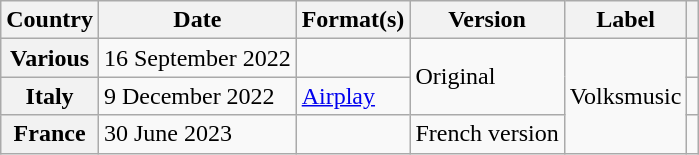<table class="wikitable plainrowheaders">
<tr>
<th scope="col">Country</th>
<th scope="col">Date</th>
<th scope="col">Format(s)</th>
<th scope="col">Version</th>
<th scope="col">Label</th>
<th scope="col"></th>
</tr>
<tr>
<th scope="row">Various</th>
<td>16 September 2022</td>
<td></td>
<td rowspan="2">Original</td>
<td rowspan="3">Volksmusic</td>
<td></td>
</tr>
<tr>
<th scope="row">Italy</th>
<td>9 December 2022</td>
<td><a href='#'>Airplay</a></td>
<td></td>
</tr>
<tr>
<th scope="row">France</th>
<td>30 June 2023</td>
<td></td>
<td>French version</td>
<td></td>
</tr>
</table>
